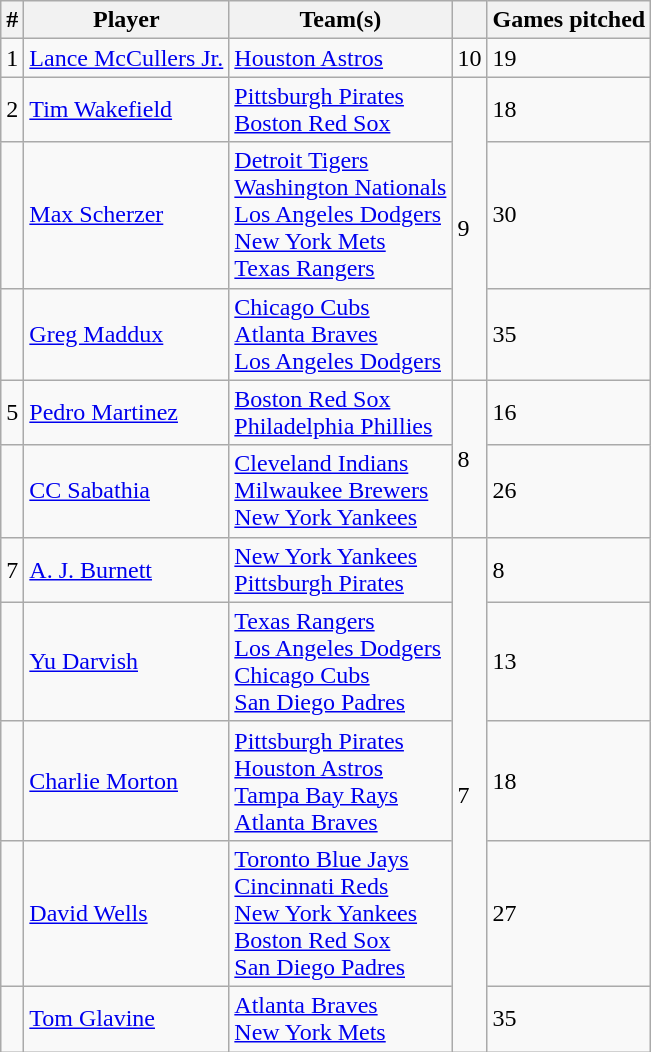<table class="wikitable" style="float:left;">
<tr>
<th>#</th>
<th>Player</th>
<th>Team(s)</th>
<th></th>
<th>Games pitched</th>
</tr>
<tr>
<td>1</td>
<td><a href='#'>Lance McCullers Jr.</a></td>
<td><a href='#'>Houston Astros</a></td>
<td>10</td>
<td>19</td>
</tr>
<tr>
<td>2</td>
<td><a href='#'>Tim Wakefield</a></td>
<td><a href='#'>Pittsburgh Pirates</a><br><a href='#'>Boston Red Sox</a></td>
<td rowspan=3>9</td>
<td>18</td>
</tr>
<tr>
<td></td>
<td><a href='#'>Max Scherzer</a></td>
<td><a href='#'>Detroit Tigers</a><br><a href='#'>Washington Nationals</a><br><a href='#'>Los Angeles Dodgers</a><br><a href='#'>New York Mets</a><br><a href='#'>Texas Rangers</a></td>
<td>30</td>
</tr>
<tr>
<td></td>
<td><a href='#'>Greg Maddux</a></td>
<td><a href='#'>Chicago Cubs</a><br><a href='#'>Atlanta Braves</a><br><a href='#'>Los Angeles Dodgers</a></td>
<td>35</td>
</tr>
<tr>
<td>5</td>
<td><a href='#'>Pedro Martinez</a></td>
<td><a href='#'>Boston Red Sox</a><br><a href='#'>Philadelphia Phillies</a></td>
<td rowspan=2>8</td>
<td>16</td>
</tr>
<tr>
<td></td>
<td><a href='#'>CC Sabathia</a></td>
<td><a href='#'>Cleveland Indians</a><br><a href='#'>Milwaukee Brewers</a><br><a href='#'>New York Yankees</a></td>
<td>26</td>
</tr>
<tr>
<td>7</td>
<td><a href='#'>A. J. Burnett</a></td>
<td><a href='#'>New York Yankees</a><br><a href='#'>Pittsburgh Pirates</a></td>
<td rowspan=5>7</td>
<td>8</td>
</tr>
<tr>
<td></td>
<td><a href='#'>Yu Darvish</a></td>
<td><a href='#'>Texas Rangers</a><br><a href='#'>Los Angeles Dodgers</a><br><a href='#'>Chicago Cubs</a><br><a href='#'>San Diego Padres</a></td>
<td>13</td>
</tr>
<tr>
<td></td>
<td><a href='#'>Charlie Morton</a></td>
<td><a href='#'>Pittsburgh Pirates</a><br><a href='#'>Houston Astros</a><br><a href='#'>Tampa Bay Rays</a><br><a href='#'>Atlanta Braves</a></td>
<td>18</td>
</tr>
<tr>
<td></td>
<td><a href='#'>David Wells</a></td>
<td><a href='#'>Toronto Blue Jays</a><br><a href='#'>Cincinnati Reds</a><br><a href='#'>New York Yankees</a><br><a href='#'>Boston Red Sox</a><br><a href='#'>San Diego Padres</a></td>
<td>27</td>
</tr>
<tr>
<td></td>
<td><a href='#'>Tom Glavine</a></td>
<td><a href='#'>Atlanta Braves</a><br><a href='#'>New York Mets</a></td>
<td>35</td>
</tr>
</table>
